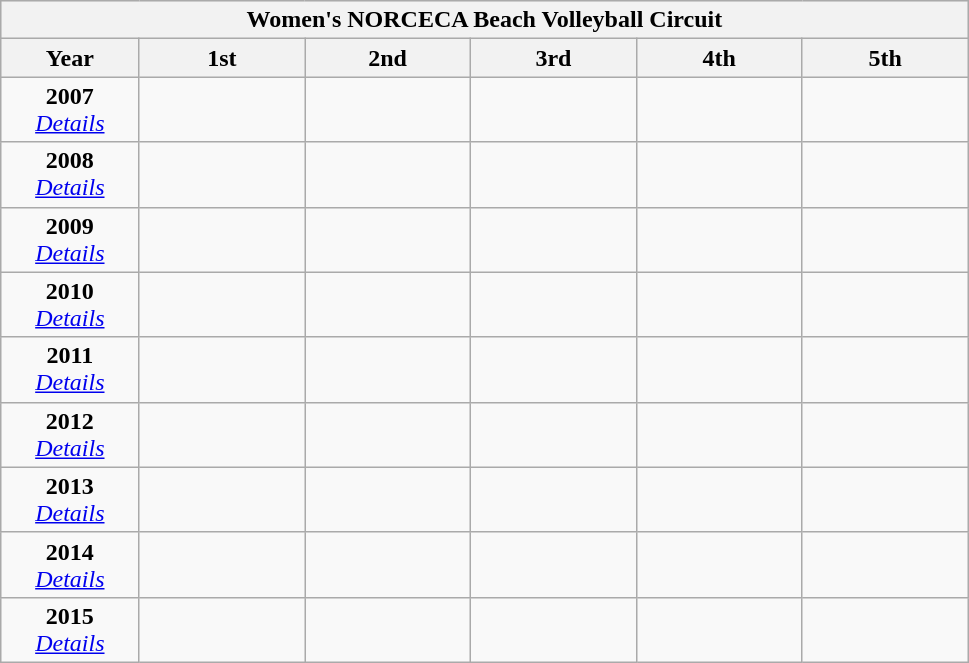<table class="wikitable">
<tr style= "background: #e2e2e2;">
<th colspan=6 width=100%>Women's NORCECA Beach Volleyball Circuit</th>
</tr>
<tr style="background: #efefef;">
<th width=10%>Year</th>
<th width=12%>1st</th>
<th width=12%>2nd</th>
<th width=12%>3rd</th>
<th width=12%>4th</th>
<th width=12%>5th</th>
</tr>
<tr align=center>
<td><strong>2007</strong><br><em><a href='#'>Details</a></em></td>
<td><strong></strong></td>
<td></td>
<td></td>
<td><br></td>
<td></td>
</tr>
<tr align=center>
<td><strong>2008</strong><br><em><a href='#'>Details</a></em></td>
<td><strong></strong></td>
<td></td>
<td></td>
<td></td>
<td></td>
</tr>
<tr align=center>
<td><strong>2009</strong><br><em><a href='#'>Details</a></em></td>
<td><strong></strong></td>
<td></td>
<td></td>
<td></td>
<td></td>
</tr>
<tr align=center>
<td><strong>2010</strong><br><em><a href='#'>Details</a></em></td>
<td><strong></strong></td>
<td></td>
<td></td>
<td></td>
<td></td>
</tr>
<tr align=center>
<td><strong>2011</strong><br><em><a href='#'>Details</a></em></td>
<td><strong></strong></td>
<td></td>
<td></td>
<td></td>
<td></td>
</tr>
<tr align=center>
<td><strong>2012</strong><br><em><a href='#'>Details</a></em></td>
<td><strong></strong></td>
<td></td>
<td></td>
<td></td>
<td></td>
</tr>
<tr align=center>
<td><strong>2013</strong><br><em><a href='#'>Details</a></em></td>
<td><strong></strong></td>
<td></td>
<td></td>
<td></td>
<td></td>
</tr>
<tr align=center>
<td><strong>2014</strong><br><em><a href='#'>Details</a></em></td>
<td><strong></strong></td>
<td></td>
<td></td>
<td></td>
<td></td>
</tr>
<tr align=center>
<td><strong>2015</strong><br><em><a href='#'>Details</a></em></td>
<td><strong></strong></td>
<td></td>
<td></td>
<td></td>
<td></td>
</tr>
</table>
